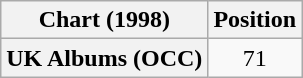<table class="wikitable plainrowheaders" style="text-align:center">
<tr>
<th scope="col">Chart (1998)</th>
<th scope="col">Position</th>
</tr>
<tr>
<th scope="row">UK Albums (OCC)</th>
<td>71</td>
</tr>
</table>
